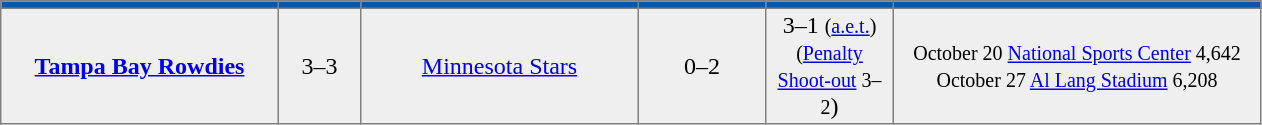<table style=border-collapse:collapse border=1 cellspacing=0 cellpadding=2>
<tr align=center bgcolor=#0D56A6>
<th width=180></th>
<th width=50></th>
<th width=180></th>
<th width=80></th>
<th width=80></th>
<td width=240></td>
</tr>
<tr align=center bgcolor=#efefef>
<td align=center><strong><a href='#'>Tampa Bay Rowdies</a></strong></td>
<td>3–3</td>
<td align=center><a href='#'>Minnesota Stars</a></td>
<td>0–2</td>
<td>3–1 <small>(<a href='#'>a.e.t.</a>)<br>(<a href='#'>Penalty Shoot-out</a> 3–2</small>)</td>
<td><small>October 20 <a href='#'>National Sports Center</a> 4,642<br>October 27 <a href='#'>Al Lang Stadium</a> 6,208</small></td>
</tr>
</table>
